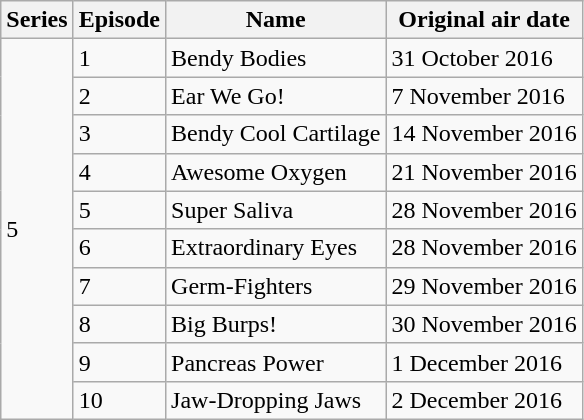<table class="wikitable">
<tr>
<th>Series</th>
<th>Episode</th>
<th>Name</th>
<th>Original air date</th>
</tr>
<tr>
<td rowspan="10">5</td>
<td>1</td>
<td>Bendy Bodies</td>
<td>31 October 2016</td>
</tr>
<tr>
<td>2</td>
<td>Ear We Go!</td>
<td>7 November 2016</td>
</tr>
<tr>
<td>3</td>
<td>Bendy Cool Cartilage</td>
<td>14 November 2016</td>
</tr>
<tr>
<td>4</td>
<td>Awesome Oxygen</td>
<td>21 November 2016</td>
</tr>
<tr>
<td>5</td>
<td>Super Saliva</td>
<td>28 November 2016</td>
</tr>
<tr>
<td>6</td>
<td>Extraordinary Eyes</td>
<td>28 November 2016</td>
</tr>
<tr>
<td>7</td>
<td>Germ-Fighters</td>
<td>29 November 2016</td>
</tr>
<tr>
<td>8</td>
<td>Big Burps!</td>
<td>30 November 2016</td>
</tr>
<tr>
<td>9</td>
<td>Pancreas Power</td>
<td>1 December 2016</td>
</tr>
<tr>
<td>10</td>
<td>Jaw-Dropping Jaws</td>
<td>2 December 2016</td>
</tr>
</table>
